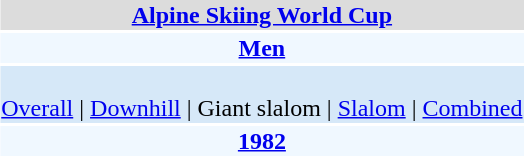<table align="right" class="toccolours" style="margin: 0 0 1em 1em;">
<tr>
<td colspan="2" align=center bgcolor=Gainsboro><strong><a href='#'>Alpine Skiing World Cup</a></strong></td>
</tr>
<tr>
<td colspan="2" align=center bgcolor=AliceBlue><strong><a href='#'>Men</a></strong></td>
</tr>
<tr>
<td colspan="2" align=center bgcolor=D6E8F8><br><a href='#'>Overall</a> | 
<a href='#'>Downhill</a> | 
Giant slalom | 
<a href='#'>Slalom</a> | 
<a href='#'>Combined</a></td>
</tr>
<tr>
<td colspan="2" align=center bgcolor=AliceBlue><strong><a href='#'>1982</a></strong></td>
</tr>
</table>
